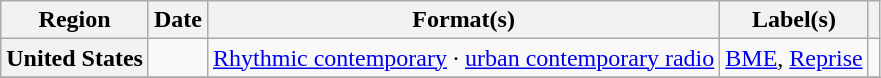<table class="wikitable plainrowheaders" style="text-align:left">
<tr>
<th scope="col">Region</th>
<th scope="col">Date</th>
<th scope="col">Format(s)</th>
<th scope="col">Label(s)</th>
<th scope="col"></th>
</tr>
<tr>
<th scope="row">United States</th>
<td></td>
<td><a href='#'>Rhythmic contemporary</a> · <a href='#'>urban contemporary radio</a></td>
<td><a href='#'>BME</a>, <a href='#'>Reprise</a></td>
<td></td>
</tr>
<tr>
</tr>
</table>
